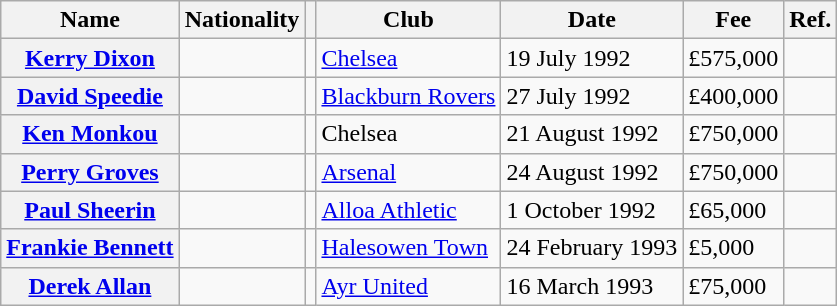<table class="wikitable plainrowheaders">
<tr>
<th scope="col">Name</th>
<th scope="col">Nationality</th>
<th scope="col"></th>
<th scope="col">Club</th>
<th scope="col">Date</th>
<th scope="col">Fee</th>
<th scope="col">Ref.</th>
</tr>
<tr>
<th scope="row"><a href='#'>Kerry Dixon</a></th>
<td></td>
<td align="center"></td>
<td> <a href='#'>Chelsea</a></td>
<td>19 July 1992</td>
<td>£575,000</td>
<td align="center"></td>
</tr>
<tr>
<th scope="row"><a href='#'>David Speedie</a></th>
<td></td>
<td align="center"></td>
<td> <a href='#'>Blackburn Rovers</a></td>
<td>27 July 1992</td>
<td>£400,000</td>
<td align="center"></td>
</tr>
<tr>
<th scope="row"><a href='#'>Ken Monkou</a></th>
<td></td>
<td align="center"></td>
<td> Chelsea</td>
<td>21 August 1992</td>
<td>£750,000</td>
<td align="center"></td>
</tr>
<tr>
<th scope="row"><a href='#'>Perry Groves</a></th>
<td></td>
<td align="center"></td>
<td> <a href='#'>Arsenal</a></td>
<td>24 August 1992</td>
<td>£750,000</td>
<td align="center"></td>
</tr>
<tr>
<th scope="row"><a href='#'>Paul Sheerin</a></th>
<td></td>
<td align="center"></td>
<td> <a href='#'>Alloa Athletic</a></td>
<td>1 October 1992</td>
<td>£65,000</td>
<td align="center"></td>
</tr>
<tr>
<th scope="row"><a href='#'>Frankie Bennett</a></th>
<td></td>
<td align="center"></td>
<td> <a href='#'>Halesowen Town</a></td>
<td>24 February 1993</td>
<td>£5,000</td>
<td align="center"></td>
</tr>
<tr>
<th scope="row"><a href='#'>Derek Allan</a></th>
<td></td>
<td align="center"></td>
<td> <a href='#'>Ayr United</a></td>
<td>16 March 1993</td>
<td>£75,000</td>
<td align="center"></td>
</tr>
</table>
